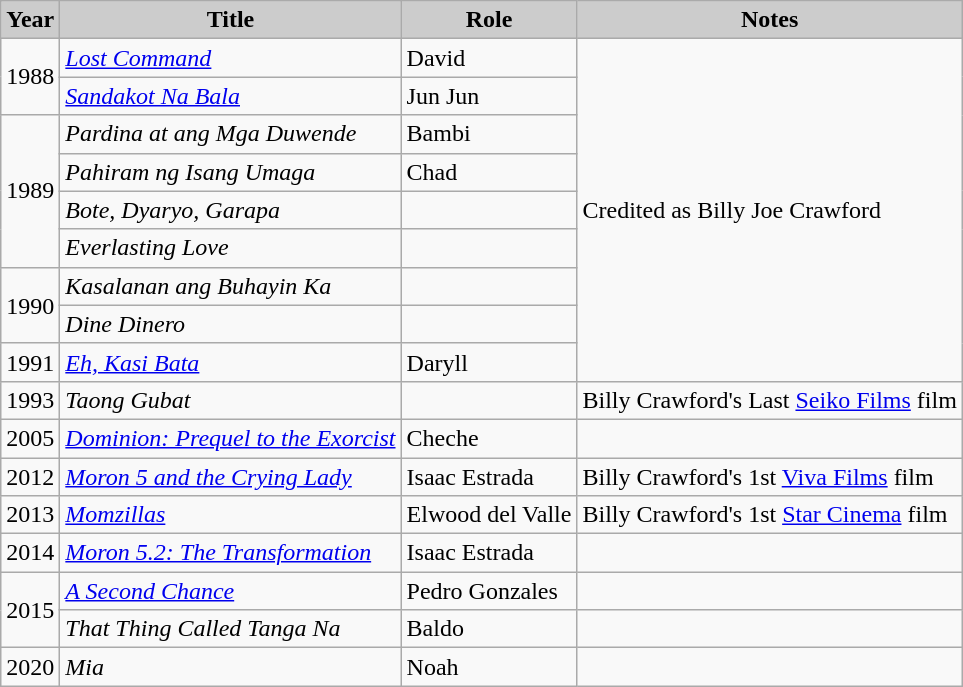<table class="wikitable sortable">
<tr align="center">
<th style="background: #CCCCCC;">Year</th>
<th style="background: #CCCCCC;">Title</th>
<th style="background: #CCCCCC;">Role</th>
<th style="background: #CCCCCC;">Notes</th>
</tr>
<tr>
<td rowspan=2>1988</td>
<td><em><a href='#'>Lost Command</a></em></td>
<td>David</td>
<td rowspan=9>Credited as Billy Joe Crawford</td>
</tr>
<tr>
<td><em><a href='#'>Sandakot Na Bala</a></em></td>
<td>Jun Jun</td>
</tr>
<tr>
<td rowspan=4>1989</td>
<td><em>Pardina at ang Mga Duwende</em></td>
<td>Bambi</td>
</tr>
<tr>
<td><em>Pahiram ng Isang Umaga</em></td>
<td>Chad</td>
</tr>
<tr>
<td><em>Bote, Dyaryo, Garapa</em></td>
<td></td>
</tr>
<tr>
<td><em>Everlasting Love</em></td>
<td></td>
</tr>
<tr>
<td rowspan=2>1990</td>
<td><em>Kasalanan ang Buhayin Ka</em></td>
<td></td>
</tr>
<tr>
<td><em>Dine Dinero</em></td>
<td></td>
</tr>
<tr>
<td>1991</td>
<td><em><a href='#'>Eh, Kasi Bata</a></em></td>
<td>Daryll</td>
</tr>
<tr>
<td>1993</td>
<td><em>Taong Gubat</em></td>
<td></td>
<td>Billy Crawford's Last <a href='#'>Seiko Films</a> film</td>
</tr>
<tr>
<td>2005</td>
<td><em><a href='#'>Dominion: Prequel to the Exorcist</a></em></td>
<td>Cheche</td>
<td></td>
</tr>
<tr>
<td>2012</td>
<td><em><a href='#'>Moron 5 and the Crying Lady</a></em></td>
<td>Isaac Estrada</td>
<td>Billy Crawford's 1st <a href='#'>Viva Films</a> film</td>
</tr>
<tr>
<td>2013</td>
<td><em><a href='#'>Momzillas</a></em></td>
<td>Elwood del Valle</td>
<td>Billy Crawford's 1st <a href='#'>Star Cinema</a> film</td>
</tr>
<tr>
<td>2014</td>
<td><em><a href='#'>Moron 5.2: The Transformation</a></em></td>
<td>Isaac Estrada</td>
<td></td>
</tr>
<tr>
<td rowspan="2">2015</td>
<td><em><a href='#'>A Second Chance</a></em></td>
<td>Pedro Gonzales</td>
<td></td>
</tr>
<tr>
<td><em>That Thing Called Tanga Na</em></td>
<td>Baldo</td>
<td></td>
</tr>
<tr>
<td>2020</td>
<td><em>Mia</em></td>
<td>Noah</td>
<td></td>
</tr>
</table>
